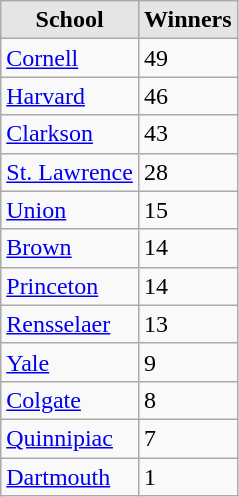<table class="wikitable">
<tr>
<th style="background:#e5e5e5;">School</th>
<th style="background:#e5e5e5;">Winners</th>
</tr>
<tr>
<td><a href='#'>Cornell</a></td>
<td>49</td>
</tr>
<tr>
<td><a href='#'>Harvard</a></td>
<td>46</td>
</tr>
<tr>
<td><a href='#'>Clarkson</a></td>
<td>43</td>
</tr>
<tr>
<td><a href='#'>St. Lawrence</a></td>
<td>28</td>
</tr>
<tr>
<td><a href='#'>Union</a></td>
<td>15</td>
</tr>
<tr>
<td><a href='#'>Brown</a></td>
<td>14</td>
</tr>
<tr>
<td><a href='#'>Princeton</a></td>
<td>14</td>
</tr>
<tr>
<td><a href='#'>Rensselaer</a></td>
<td>13</td>
</tr>
<tr>
<td><a href='#'>Yale</a></td>
<td>9</td>
</tr>
<tr>
<td><a href='#'>Colgate</a></td>
<td>8</td>
</tr>
<tr>
<td><a href='#'>Quinnipiac</a></td>
<td>7</td>
</tr>
<tr>
<td><a href='#'>Dartmouth</a></td>
<td>1</td>
</tr>
</table>
